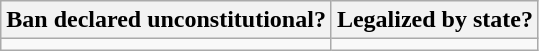<table class="wikitable">
<tr>
<th>Ban declared unconstitutional?</th>
<th>Legalized by state?</th>
</tr>
<tr>
<td></td>
<td></td>
</tr>
</table>
